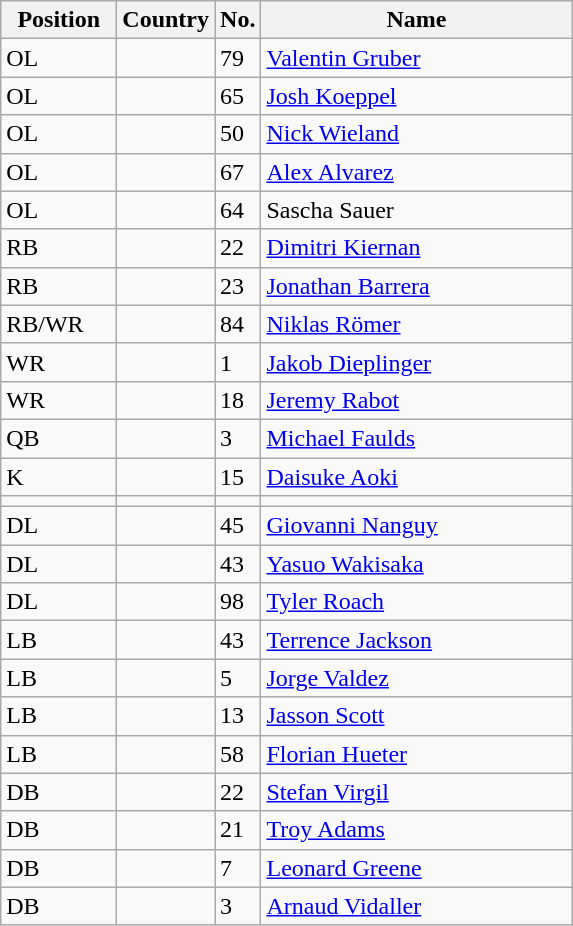<table class="wikitable" style="text-align:left;">
<tr>
<th width=70>Position</th>
<th width=20>Country</th>
<th width=20>No.</th>
<th width=200>Name</th>
</tr>
<tr>
<td style="text-align:left;">OL</td>
<td></td>
<td>79</td>
<td><a href='#'>Valentin Gruber</a></td>
</tr>
<tr>
<td style="text-align:left;">OL</td>
<td></td>
<td>65</td>
<td><a href='#'>Josh Koeppel</a></td>
</tr>
<tr>
<td style="text-align:left;">OL</td>
<td></td>
<td>50</td>
<td><a href='#'>Nick Wieland</a></td>
</tr>
<tr>
<td style="text-align:left;">OL</td>
<td></td>
<td>67</td>
<td><a href='#'>Alex Alvarez</a></td>
</tr>
<tr>
<td style="text-align:left;">OL</td>
<td></td>
<td>64</td>
<td>Sascha Sauer</td>
</tr>
<tr>
<td style="text-align:left;">RB</td>
<td></td>
<td>22</td>
<td><a href='#'>Dimitri Kiernan</a></td>
</tr>
<tr>
<td style="text-align:left;">RB</td>
<td></td>
<td>23</td>
<td><a href='#'>Jonathan Barrera</a></td>
</tr>
<tr>
<td style="text-align:left;">RB/WR</td>
<td></td>
<td>84</td>
<td><a href='#'>Niklas Römer</a></td>
</tr>
<tr>
<td style="text-align:left;">WR</td>
<td></td>
<td>1</td>
<td><a href='#'>Jakob Dieplinger</a></td>
</tr>
<tr>
<td style="text-align:left;">WR</td>
<td></td>
<td>18</td>
<td><a href='#'>Jeremy Rabot</a></td>
</tr>
<tr>
<td style="text-align:left;">QB</td>
<td></td>
<td>3</td>
<td><a href='#'>Michael Faulds</a></td>
</tr>
<tr>
<td style="text-align:left;">K</td>
<td></td>
<td>15</td>
<td><a href='#'>Daisuke Aoki</a></td>
</tr>
<tr>
<td style="text-align:left;"></td>
<td></td>
<td></td>
<td></td>
</tr>
<tr>
<td style="text-align:left;">DL</td>
<td></td>
<td>45</td>
<td><a href='#'>Giovanni Nanguy</a></td>
</tr>
<tr>
<td style="text-align:left;">DL</td>
<td></td>
<td>43</td>
<td><a href='#'>Yasuo Wakisaka</a></td>
</tr>
<tr>
<td style="text-align:left;">DL</td>
<td></td>
<td>98</td>
<td><a href='#'>Tyler Roach</a></td>
</tr>
<tr>
<td style="text-align:left;">LB</td>
<td></td>
<td>43</td>
<td><a href='#'>Terrence Jackson</a></td>
</tr>
<tr>
<td style="text-align:left;">LB</td>
<td></td>
<td>5</td>
<td><a href='#'>Jorge Valdez</a></td>
</tr>
<tr>
<td style="text-align:left;">LB</td>
<td></td>
<td>13</td>
<td><a href='#'>Jasson Scott</a></td>
</tr>
<tr>
<td style="text-align:left;">LB</td>
<td></td>
<td>58</td>
<td><a href='#'>Florian Hueter</a></td>
</tr>
<tr>
<td style="text-align:left;">DB</td>
<td></td>
<td>22</td>
<td><a href='#'>Stefan Virgil</a></td>
</tr>
<tr>
<td style="text-align:left;">DB</td>
<td></td>
<td>21</td>
<td><a href='#'>Troy Adams</a></td>
</tr>
<tr>
<td style="text-align:left;">DB</td>
<td></td>
<td>7</td>
<td><a href='#'>Leonard Greene</a></td>
</tr>
<tr>
<td style="text-align:left;">DB</td>
<td></td>
<td>3</td>
<td><a href='#'>Arnaud Vidaller</a></td>
</tr>
</table>
